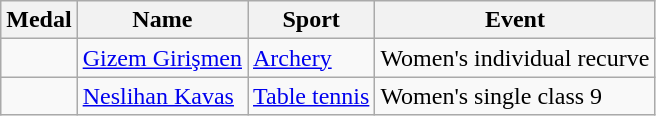<table class="wikitable">
<tr>
<th>Medal</th>
<th>Name</th>
<th>Sport</th>
<th>Event</th>
</tr>
<tr>
<td></td>
<td><a href='#'>Gizem Girişmen</a></td>
<td><a href='#'>Archery</a></td>
<td>Women's individual recurve</td>
</tr>
<tr>
<td></td>
<td><a href='#'>Neslihan Kavas</a></td>
<td><a href='#'>Table tennis</a></td>
<td>Women's single class 9</td>
</tr>
</table>
